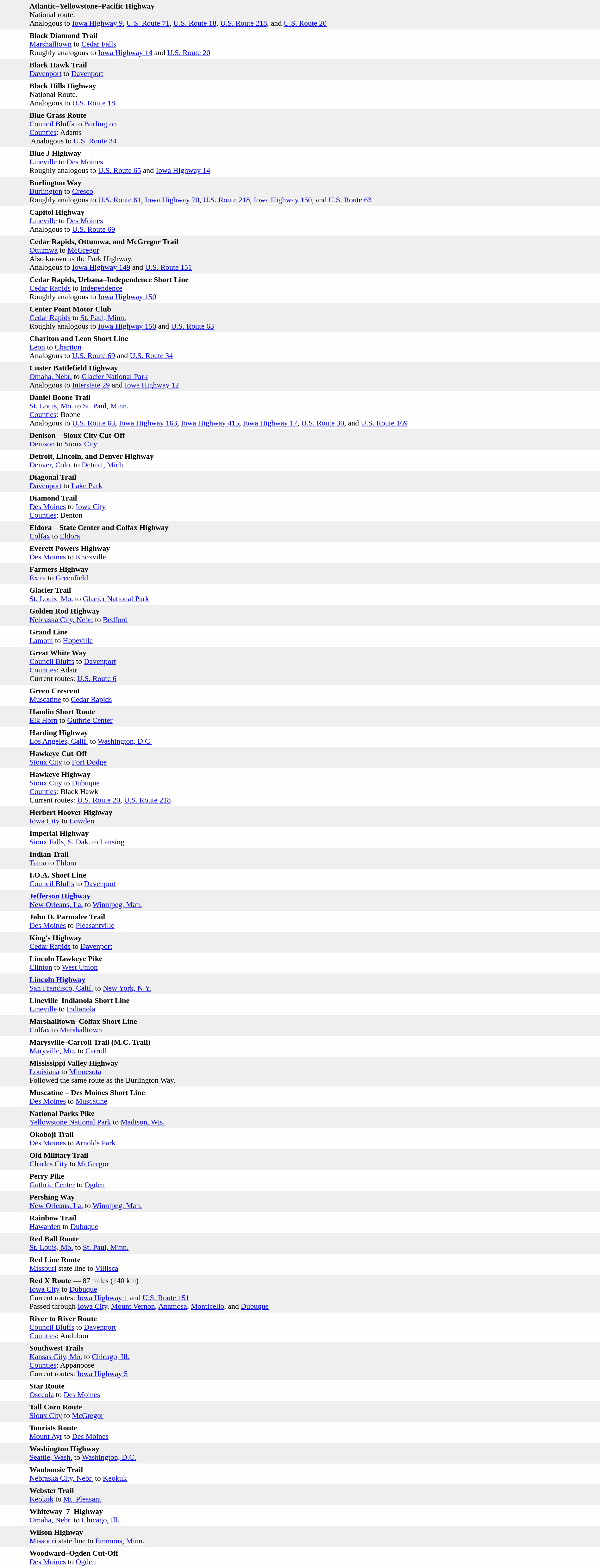<table width="100%" cellpadding="4" cellspacing="0">
<tr>
<td style="text-align:center" width=50px valign=top bgcolor="#EFEFEF"></td>
<td style="text-align:left" bgcolor="#EFEFEF"><span> <strong>Atlantic–Yellowstone–Pacific Highway</strong></span>     <br><span>National route.<br>Analogous to <a href='#'>Iowa Highway 9</a>, <a href='#'>U.S. Route 71</a>, <a href='#'>U.S. Route 18</a>, <a href='#'>U.S. Route 218</a>, and <a href='#'>U.S. Route 20</a></span></td>
</tr>
<tr>
<td style="text-align:center" width=50px valign=top bgcolor="#FEFEFE"></td>
<td style="text-align:left" bgcolor="#FEFEFE"><span> <strong>Black Diamond Trail</strong></span>   <br><a href='#'>Marshalltown</a> to <a href='#'>Cedar Falls</a> <br><span>Roughly analogous to <a href='#'>Iowa Highway 14</a> and <a href='#'>U.S. Route 20</a></span></td>
</tr>
<tr>
<td style="text-align:center" width=50px valign=top bgcolor="#EFEFEF"></td>
<td style="text-align:left" bgcolor="#EFEFEF"><span> <strong>Black Hawk Trail</strong></span>   <br><a href='#'>Davenport</a> to <a href='#'>Davenport</a>  </td>
</tr>
<tr>
<td style="text-align:center" width=50px valign=top bgcolor="#FEFEFE"></td>
<td style="text-align:left" bgcolor="#FEFEFE"><span> <strong>Black Hills Highway</strong></span>     <br><span>National Route.<br>Analogous to <a href='#'>U.S. Route 18</a></span></td>
</tr>
<tr>
<td style="text-align:center" width=50px valign=top bgcolor="#EFEFEF"></td>
<td style="text-align:left" bgcolor="#EFEFEF"><span> <strong>Blue Grass Route</strong></span>   <br><a href='#'>Council Bluffs</a> to <a href='#'>Burlington</a><br><a href='#'>Counties</a>: Adams<br><span>'Analogous to <a href='#'>U.S. Route 34</a></span></td>
</tr>
<tr>
<td style="text-align:center" width=50px valign=top bgcolor="#FEFEFE"></td>
<td style="text-align:left" bgcolor="#FEFEFE"><span> <strong>Blue J Highway</strong></span>   <br><a href='#'>Lineville</a> to <a href='#'>Des Moines</a> <br><span>Roughly analogous to <a href='#'>U.S. Route 65</a> and <a href='#'>Iowa Highway 14</a></span></td>
</tr>
<tr>
<td style="text-align:center" width=50px valign=top bgcolor="#EFEFEF"></td>
<td style="text-align:left" bgcolor="#EFEFEF"><span> <strong>Burlington Way</strong></span>   <br><a href='#'>Burlington</a> to <a href='#'>Cresco</a> <br><span>Roughly analogous to <a href='#'>U.S. Route 61</a>, <a href='#'>Iowa Highway 70</a>, <a href='#'>U.S. Route 218</a>, <a href='#'>Iowa Highway 150</a>, and <a href='#'>U.S. Route 63</a></span></td>
</tr>
<tr>
<td style="text-align:center" width=50px valign=top bgcolor="#FEFEFE"></td>
<td style="text-align:left" bgcolor="#FEFEFE"><span> <strong>Capitol Highway</strong></span>   <br><a href='#'>Lineville</a> to <a href='#'>Des Moines</a> <br><span>Analogous to <a href='#'>U.S. Route 69</a></span></td>
</tr>
<tr>
<td style="text-align:center" width=50px valign=top bgcolor="#EFEFEF"></td>
<td style="text-align:left" bgcolor="#EFEFEF"><span> <strong>Cedar Rapids, Ottumwa, and McGregor Trail</strong></span>   <br><a href='#'>Ottumwa</a> to <a href='#'>McGregor</a> <br><span>Also known as the Park Highway.<br>Analogous to <a href='#'>Iowa Highway 149</a> and <a href='#'>U.S. Route 151</a></span></td>
</tr>
<tr>
<td style="text-align:center" width=50px valign=top bgcolor="#FEFEFE"></td>
<td style="text-align:left" bgcolor="#FEFEFE"><span> <strong>Cedar Rapids, Urbana–Independence Short Line</strong></span>   <br><a href='#'>Cedar Rapids</a> to <a href='#'>Independence</a> <br><span>Roughly analogous to <a href='#'>Iowa Highway 150</a></span></td>
</tr>
<tr>
<td style="text-align:center" width=50px valign=top bgcolor="#EFEFEF"></td>
<td style="text-align:left" bgcolor="#EFEFEF"><span> <strong>Center Point Motor Club</strong></span>   <br><a href='#'>Cedar Rapids</a> to <a href='#'>St. Paul, Minn.</a> <br><span>Roughly analogous to <a href='#'>Iowa Highway 150</a> and <a href='#'>U.S. Route 63</a></span></td>
</tr>
<tr>
<td style="text-align:center" width=50px valign=top bgcolor="#FEFEFE"></td>
<td style="text-align:left" bgcolor="#FEFEFE"><span> <strong>Chariton and Leon Short Line</strong></span>   <br><a href='#'>Leon</a> to <a href='#'>Chariton</a> <br><span>Analogous to <a href='#'>U.S. Route 69</a> and <a href='#'>U.S. Route 34</a></span></td>
</tr>
<tr>
<td style="text-align:center" width=50px valign=top bgcolor="#EFEFEF"></td>
<td style="text-align:left" bgcolor="#EFEFEF"><span> <strong>Custer Battlefield Highway</strong></span>   <br><a href='#'>Omaha, Nebr.</a> to <a href='#'>Glacier National Park</a> <br><span>Analogous to <a href='#'>Interstate 29</a> and <a href='#'>Iowa Highway 12</a></span></td>
</tr>
<tr>
<td style="text-align:center" width=50px valign=top bgcolor="#FEFEFE"></td>
<td style="text-align:left" bgcolor="#FEFEFE"><span> <strong>Daniel Boone Trail</strong></span>   <br><a href='#'>St. Louis, Mo.</a> to <a href='#'>St. Paul, Minn.</a><br><a href='#'>Counties</a>: Boone<br><span>Analogous to <a href='#'>U.S. Route 63</a>, <a href='#'>Iowa Highway 163</a>, <a href='#'>Iowa Highway 415</a>, <a href='#'>Iowa Highway 17</a>, <a href='#'>U.S. Route 30</a>, and <a href='#'>U.S. Route 169</a></span></td>
</tr>
<tr>
<td style="text-align:center" width=50px valign=top bgcolor="#EFEFEF"></td>
<td style="text-align:left" bgcolor="#EFEFEF"><span> <strong>Denison – Sioux City Cut-Off</strong></span>   <br><a href='#'>Denison</a> to <a href='#'>Sioux City</a>  </td>
</tr>
<tr>
<td style="text-align:center" width=50px valign=top bgcolor="#FEFEFE"></td>
<td style="text-align:left" bgcolor="#FEFEFE"><span> <strong>Detroit, Lincoln, and Denver Highway</strong></span>   <br><a href='#'>Denver, Colo.</a> to <a href='#'>Detroit, Mich.</a>  </td>
</tr>
<tr>
<td style="text-align:center" width=50px valign=top bgcolor="#EFEFEF"></td>
<td style="text-align:left" bgcolor="#EFEFEF"><span> <strong>Diagonal Trail</strong></span>   <br><a href='#'>Davenport</a> to <a href='#'>Lake Park</a>  </td>
</tr>
<tr>
<td style="text-align:center" width=50px valign=top bgcolor="#FEFEFE"></td>
<td style="text-align:left" bgcolor="#FEFEFE"><span> <strong>Diamond Trail</strong></span>   <br><a href='#'>Des Moines</a> to <a href='#'>Iowa City</a><br><a href='#'>Counties</a>: Benton </td>
</tr>
<tr>
<td style="text-align:center" width=50px valign=top bgcolor="#EFEFEF"></td>
<td style="text-align:left" bgcolor="#EFEFEF"><span> <strong>Eldora – State Center and Colfax Highway</strong></span>   <br><a href='#'>Colfax</a> to <a href='#'>Eldora</a>  </td>
</tr>
<tr>
<td style="text-align:center" width=50px valign=top bgcolor="#FEFEFE"></td>
<td style="text-align:left" bgcolor="#FEFEFE"><span> <strong>Everett Powers Highway</strong></span>   <br><a href='#'>Des Moines</a> to <a href='#'>Knoxville</a>  </td>
</tr>
<tr>
<td style="text-align:center" width=50px valign=top bgcolor="#EFEFEF"></td>
<td style="text-align:left" bgcolor="#EFEFEF"><span> <strong>Farmers Highway</strong></span>   <br><a href='#'>Exira</a> to <a href='#'>Greenfield</a>  </td>
</tr>
<tr>
<td style="text-align:center" width=50px valign=top bgcolor="#FEFEFE"></td>
<td style="text-align:left" bgcolor="#FEFEFE"><span> <strong>Glacier Trail</strong></span>   <br><a href='#'>St. Louis, Mo.</a> to <a href='#'>Glacier National Park</a>  </td>
</tr>
<tr>
<td style="text-align:center" width=50px valign=top bgcolor="#EFEFEF"></td>
<td style="text-align:left" bgcolor="#EFEFEF"><span> <strong>Golden Rod Highway</strong></span>   <br><a href='#'>Nebraska City, Nebr.</a> to <a href='#'>Bedford</a>  </td>
</tr>
<tr>
<td style="text-align:center" width=50px valign=top bgcolor="#FEFEFE"></td>
<td style="text-align:left" bgcolor="#FEFEFE"><span> <strong>Grand Line</strong></span>   <br><a href='#'>Lamoni</a> to <a href='#'>Hopeville</a>  </td>
</tr>
<tr>
<td style="text-align:center" width=50px valign=top bgcolor="#EFEFEF"></td>
<td style="text-align:left" bgcolor="#EFEFEF"><span> <strong>Great White Way</strong></span>   <br><a href='#'>Council Bluffs</a> to <a href='#'>Davenport</a><br><a href='#'>Counties</a>: Adair<br><span>Current routes: <a href='#'>U.S. Route 6</a></span></td>
</tr>
<tr>
<td style="text-align:center" width=50px valign=top bgcolor="#FEFEFE"></td>
<td style="text-align:left" bgcolor="#FEFEFE"><span> <strong>Green Crescent</strong></span>   <br><a href='#'>Muscatine</a> to <a href='#'>Cedar Rapids</a>  </td>
</tr>
<tr>
<td style="text-align:center" width=50px valign=top bgcolor="#EFEFEF"></td>
<td style="text-align:left" bgcolor="#EFEFEF"><span> <strong>Hamlin Short Route</strong></span>   <br><a href='#'>Elk Horn</a> to <a href='#'>Guthrie Center</a>  </td>
</tr>
<tr>
<td style="text-align:center" width=50px valign=top bgcolor="#FEFEFE"></td>
<td style="text-align:left" bgcolor="#FEFEFE"><span> <strong>Harding Highway</strong></span>   <br><a href='#'>Los Angeles, Calif.</a> to <a href='#'>Washington, D.C.</a>  </td>
</tr>
<tr>
<td style="text-align:center" width=50px valign=top bgcolor="#EFEFEF"></td>
<td style="text-align:left" bgcolor="#EFEFEF"><span> <strong>Hawkeye Cut-Off</strong></span>   <br><a href='#'>Sioux City</a> to <a href='#'>Fort Dodge</a>  </td>
</tr>
<tr>
<td style="text-align:center" width=50px valign=top bgcolor="#FEFEFE"></td>
<td style="text-align:left" bgcolor="#FEFEFE"><span> <strong>Hawkeye Highway</strong></span>   <br><a href='#'>Sioux City</a> to <a href='#'>Dubuque</a><br><a href='#'>Counties</a>: Black Hawk<br><span>Current routes: <a href='#'>U.S. Route 20</a>, <a href='#'>U.S. Route 218</a></span></td>
</tr>
<tr>
<td style="text-align:center" width=50px valign=top bgcolor="#EFEFEF"></td>
<td style="text-align:left" bgcolor="#EFEFEF"><span> <strong>Herbert Hoover Highway</strong></span>   <br><a href='#'>Iowa City</a> to <a href='#'>Lowden</a>  </td>
</tr>
<tr>
<td style="text-align:center" width=50px valign=top bgcolor="#FEFEFE"></td>
<td style="text-align:left" bgcolor="#FEFEFE"><span> <strong>Imperial Highway</strong></span>   <br><a href='#'>Sioux Falls, S. Dak.</a> to <a href='#'>Lansing</a>  </td>
</tr>
<tr>
<td style="text-align:center" width=50px valign=top bgcolor="#EFEFEF"></td>
<td style="text-align:left" bgcolor="#EFEFEF"><span> <strong>Indian Trail</strong></span>   <br><a href='#'>Tama</a> to <a href='#'>Eldora</a>  </td>
</tr>
<tr>
<td style="text-align:center" width=50px valign=top bgcolor="#FEFEFE"></td>
<td style="text-align:left" bgcolor="#FEFEFE"><span> <strong>I.O.A. Short Line</strong></span>   <br><a href='#'>Council Bluffs</a> to <a href='#'>Davenport</a>  </td>
</tr>
<tr>
<td style="text-align:center" width=50px valign=top bgcolor="#EFEFEF"></td>
<td style="text-align:left" bgcolor="#EFEFEF"><span> <strong><a href='#'>Jefferson Highway</a></strong></span>   <br><a href='#'>New Orleans, La.</a> to <a href='#'>Winnipeg, Man.</a>  </td>
</tr>
<tr>
<td style="text-align:center" width=50px valign=top bgcolor="#FEFEFE"></td>
<td style="text-align:left" bgcolor="#FEFEFE"><span> <strong>John D. Parmalee Trail</strong></span>   <br><a href='#'>Des Moines</a> to <a href='#'>Pleasantville</a>  </td>
</tr>
<tr>
<td style="text-align:center" width=50px valign=top bgcolor="#EFEFEF"></td>
<td style="text-align:left" bgcolor="#EFEFEF"><span> <strong>King's Highway</strong></span>   <br><a href='#'>Cedar Rapids</a> to <a href='#'>Davenport</a>  </td>
</tr>
<tr>
<td style="text-align:center" width=50px valign=top bgcolor="#FEFEFE"></td>
<td style="text-align:left" bgcolor="#FEFEFE"><span> <strong>Lincoln Hawkeye Pike</strong></span>   <br><a href='#'>Clinton</a> to <a href='#'>West Union</a>  </td>
</tr>
<tr>
<td style="text-align:center" width=50px valign=top bgcolor="#EFEFEF"></td>
<td style="text-align:left" bgcolor="#EFEFEF"><span> <strong><a href='#'>Lincoln Highway</a></strong></span>   <br><a href='#'>San Francisco, Calif.</a> to <a href='#'>New York, N.Y.</a>  </td>
</tr>
<tr>
<td style="text-align:center" width=50px valign=top bgcolor="#FEFEFE"></td>
<td style="text-align:left" bgcolor="#FEFEFE"><span> <strong>Lineville–Indianola Short Line</strong></span>   <br><a href='#'>Lineville</a> to <a href='#'>Indianola</a>  </td>
</tr>
<tr>
<td style="text-align:center" width=50px valign=top bgcolor="#EFEFEF"></td>
<td style="text-align:left" bgcolor="#EFEFEF"><span> <strong>Marshalltown–Colfax Short Line</strong></span>   <br><a href='#'>Colfax</a> to <a href='#'>Marshalltown</a>  </td>
</tr>
<tr>
<td style="text-align:center" width=50px valign=top bgcolor="#FEFEFE"></td>
<td style="text-align:left" bgcolor="#FEFEFE"><span> <strong>Marysville–Carroll Trail (M.C. Trail)</strong></span>   <br><a href='#'>Maryville, Mo.</a> to <a href='#'>Carroll</a>  </td>
</tr>
<tr>
<td style="text-align:center" width=50px valign=top bgcolor="#EFEFEF"></td>
<td style="text-align:left" bgcolor="#EFEFEF"><span> <strong>Mississippi Valley Highway</strong></span>   <br><a href='#'>Louisiana</a> to <a href='#'>Minnesota</a> <br><span>Followed the same route as the Burlington Way.</span></td>
</tr>
<tr>
<td style="text-align:center" width=50px valign=top bgcolor="#FEFEFE"></td>
<td style="text-align:left" bgcolor="#FEFEFE"><span> <strong>Muscatine – Des Moines Short Line</strong></span>   <br><a href='#'>Des Moines</a> to <a href='#'>Muscatine</a>  </td>
</tr>
<tr>
<td style="text-align:center" width=50px valign=top bgcolor="#EFEFEF"></td>
<td style="text-align:left" bgcolor="#EFEFEF"><span> <strong>National Parks Pike</strong></span>   <br><a href='#'>Yellowstone National Park</a> to <a href='#'>Madison, Wis.</a>  </td>
</tr>
<tr>
<td style="text-align:center" width=50px valign=top bgcolor="#FEFEFE"></td>
<td style="text-align:left" bgcolor="#FEFEFE"><span> <strong>Okoboji Trail</strong></span>   <br><a href='#'>Des Moines</a> to <a href='#'>Arnolds Park</a>  </td>
</tr>
<tr>
<td style="text-align:center" width=50px valign=top bgcolor="#EFEFEF"></td>
<td style="text-align:left" bgcolor="#EFEFEF"><span> <strong>Old Military Trail</strong></span>   <br><a href='#'>Charles City</a> to <a href='#'>McGregor</a>  </td>
</tr>
<tr>
<td style="text-align:center" width=50px valign=top bgcolor="#FEFEFE"></td>
<td style="text-align:left" bgcolor="#FEFEFE"><span> <strong>Perry Pike</strong></span>   <br><a href='#'>Guthrie Center</a> to <a href='#'>Ogden</a>  </td>
</tr>
<tr>
<td style="text-align:center" width=50px valign=top bgcolor="#EFEFEF"></td>
<td style="text-align:left" bgcolor="#EFEFEF"><span> <strong>Pershing Way</strong></span>   <br><a href='#'>New Orleans, La.</a> to <a href='#'>Winnipeg, Man.</a>  </td>
</tr>
<tr>
<td style="text-align:center" width=50px valign=top bgcolor="#FEFEFE"></td>
<td style="text-align:left" bgcolor="#FEFEFE"><span> <strong>Rainbow Trail</strong></span>   <br><a href='#'>Hawarden</a> to <a href='#'>Dubuque</a>  </td>
</tr>
<tr>
<td style="text-align:center" width=50px valign=top bgcolor="#EFEFEF"></td>
<td style="text-align:left" bgcolor="#EFEFEF"><span> <strong>Red Ball Route</strong></span>   <br><a href='#'>St. Louis, Mo.</a> to <a href='#'>St. Paul, Minn.</a>  </td>
</tr>
<tr>
<td style="text-align:center" width=50px valign=top bgcolor="#FEFEFE"></td>
<td style="text-align:left" bgcolor="#FEFEFE"><span> <strong>Red Line Route</strong></span>   <br><a href='#'>Missouri</a> state line to <a href='#'>Villisca</a>  </td>
</tr>
<tr>
<td style="text-align:center" width=50px valign=top bgcolor="#EFEFEF"></td>
<td style="text-align:left" bgcolor="#EFEFEF"><span> <strong>Red X Route</strong></span> — 87 miles (140 km) <br><a href='#'>Iowa City</a> to <a href='#'>Dubuque</a> <br><span>Current routes: <a href='#'>Iowa Highway 1</a> and <a href='#'>U.S. Route 151</a><br>Passed through <a href='#'>Iowa City</a>, <a href='#'>Mount Vernon</a>, <a href='#'>Anamosa</a>, <a href='#'>Monticello</a>, and <a href='#'>Dubuque</a></span></td>
</tr>
<tr>
<td style="text-align:center" width=50px valign=top bgcolor="#FEFEFE"></td>
<td style="text-align:left" bgcolor="#FEFEFE"><span> <strong>River to River Route</strong></span>   <br><a href='#'>Council Bluffs</a> to <a href='#'>Davenport</a><br><a href='#'>Counties</a>: Audubon </td>
</tr>
<tr>
<td style="text-align:center" width=50px valign=top bgcolor="#EFEFEF"></td>
<td style="text-align:left" bgcolor="#EFEFEF"><span> <strong>Southwest Trails</strong></span>   <br><a href='#'>Kansas City, Mo.</a> to <a href='#'>Chicago, Ill.</a><br><a href='#'>Counties</a>: Appanoose<br><span>Current routes: <a href='#'>Iowa Highway 5</a></span></td>
</tr>
<tr>
<td style="text-align:center" width=50px valign=top bgcolor="#FEFEFE"></td>
<td style="text-align:left" bgcolor="#FEFEFE"><span> <strong>Star Route</strong></span>   <br><a href='#'>Osceola</a> to <a href='#'>Des Moines</a>  </td>
</tr>
<tr>
<td style="text-align:center" width=50px valign=top bgcolor="#EFEFEF"></td>
<td style="text-align:left" bgcolor="#EFEFEF"><span> <strong>Tall Corn Route</strong></span>   <br><a href='#'>Sioux City</a> to <a href='#'>McGregor</a>  </td>
</tr>
<tr>
<td style="text-align:center" width=50px valign=top bgcolor="#FEFEFE"></td>
<td style="text-align:left" bgcolor="#FEFEFE"><span> <strong>Tourists Route</strong></span>   <br><a href='#'>Mount Ayr</a> to <a href='#'>Des Moines</a>  </td>
</tr>
<tr>
<td style="text-align:center" width=50px valign=top bgcolor="#EFEFEF"></td>
<td style="text-align:left" bgcolor="#EFEFEF"><span> <strong>Washington Highway</strong></span>   <br><a href='#'>Seattle, Wash.</a> to <a href='#'>Washington, D.C.</a>  </td>
</tr>
<tr>
<td style="text-align:center" width=50px valign=top bgcolor="#FEFEFE"></td>
<td style="text-align:left" bgcolor="#FEFEFE"><span> <strong>Waubonsie Trail</strong></span>   <br><a href='#'>Nebraska City, Nebr.</a> to <a href='#'>Keokuk</a>  </td>
</tr>
<tr>
<td style="text-align:center" width=50px valign=top bgcolor="#EFEFEF"></td>
<td style="text-align:left" bgcolor="#EFEFEF"><span> <strong>Webster Trail</strong></span>   <br><a href='#'>Keokuk</a> to <a href='#'>Mt. Pleasant</a>  </td>
</tr>
<tr>
<td style="text-align:center" width=50px valign=top bgcolor="#FEFEFE"></td>
<td style="text-align:left" bgcolor="#FEFEFE"><span> <strong>Whiteway–7–Highway</strong></span>   <br><a href='#'>Omaha, Nebr.</a> to <a href='#'>Chicago, Ill.</a>  </td>
</tr>
<tr>
<td style="text-align:center" width=50px valign=top bgcolor="#EFEFEF"></td>
<td style="text-align:left" bgcolor="#EFEFEF"><span> <strong>Wilson Highway</strong></span>   <br><a href='#'>Missouri</a> state line to <a href='#'>Emmons, Minn.</a>  </td>
</tr>
<tr>
<td style="text-align:center" width=50px valign=top bgcolor="#FEFEFE"></td>
<td style="text-align:left" bgcolor="#FEFEFE"><span> <strong>Woodward–Ogden Cut-Off</strong></span>   <br><a href='#'>Des Moines</a> to <a href='#'>Ogden</a>  </td>
</tr>
<tr>
</tr>
</table>
